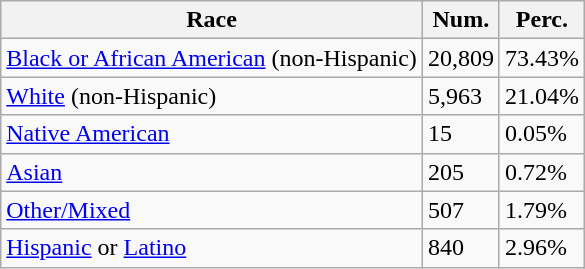<table class="wikitable">
<tr>
<th>Race</th>
<th>Num.</th>
<th>Perc.</th>
</tr>
<tr>
<td><a href='#'>Black or African American</a> (non-Hispanic)</td>
<td>20,809</td>
<td>73.43%</td>
</tr>
<tr>
<td><a href='#'>White</a> (non-Hispanic)</td>
<td>5,963</td>
<td>21.04%</td>
</tr>
<tr>
<td><a href='#'>Native American</a></td>
<td>15</td>
<td>0.05%</td>
</tr>
<tr>
<td><a href='#'>Asian</a></td>
<td>205</td>
<td>0.72%</td>
</tr>
<tr>
<td><a href='#'>Other/Mixed</a></td>
<td>507</td>
<td>1.79%</td>
</tr>
<tr>
<td><a href='#'>Hispanic</a> or <a href='#'>Latino</a></td>
<td>840</td>
<td>2.96%</td>
</tr>
</table>
